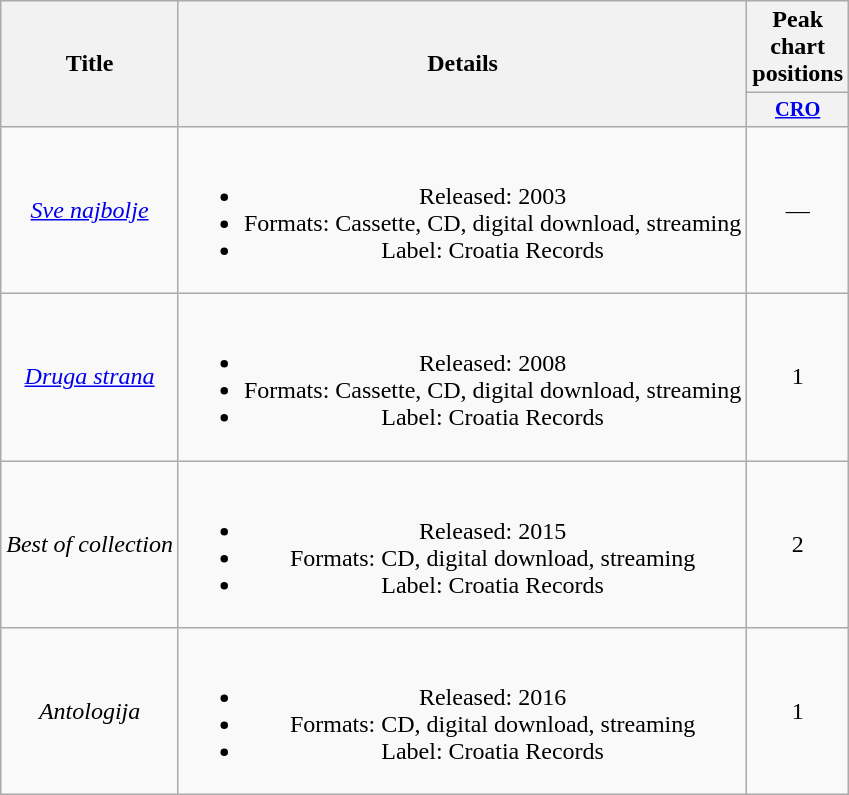<table class="wikitable plainrowheaders" style="text-align:center;">
<tr>
<th scope="col" rowspan="2">Title</th>
<th scope="col" rowspan="2">Details</th>
<th scope="col" colspan="1">Peak chart positions</th>
</tr>
<tr>
<th scope="col" style="width:3em;font-size:85%;"><a href='#'>CRO</a><br></th>
</tr>
<tr>
<td><em><a href='#'>Sve najbolje</a></em></td>
<td><br><ul><li>Released: 2003</li><li>Formats: Cassette, CD, digital download, streaming</li><li>Label: Croatia Records</li></ul></td>
<td>—</td>
</tr>
<tr>
<td><em><a href='#'>Druga strana</a></em></td>
<td><br><ul><li>Released: 2008</li><li>Formats: Cassette, CD, digital download, streaming</li><li>Label: Croatia Records</li></ul></td>
<td>1</td>
</tr>
<tr>
<td><em>Best of collection</em></td>
<td><br><ul><li>Released: 2015</li><li>Formats: CD, digital download, streaming</li><li>Label: Croatia Records</li></ul></td>
<td>2</td>
</tr>
<tr>
<td><em>Antologija</em></td>
<td><br><ul><li>Released: 2016</li><li>Formats: CD, digital download, streaming</li><li>Label: Croatia Records</li></ul></td>
<td>1</td>
</tr>
</table>
